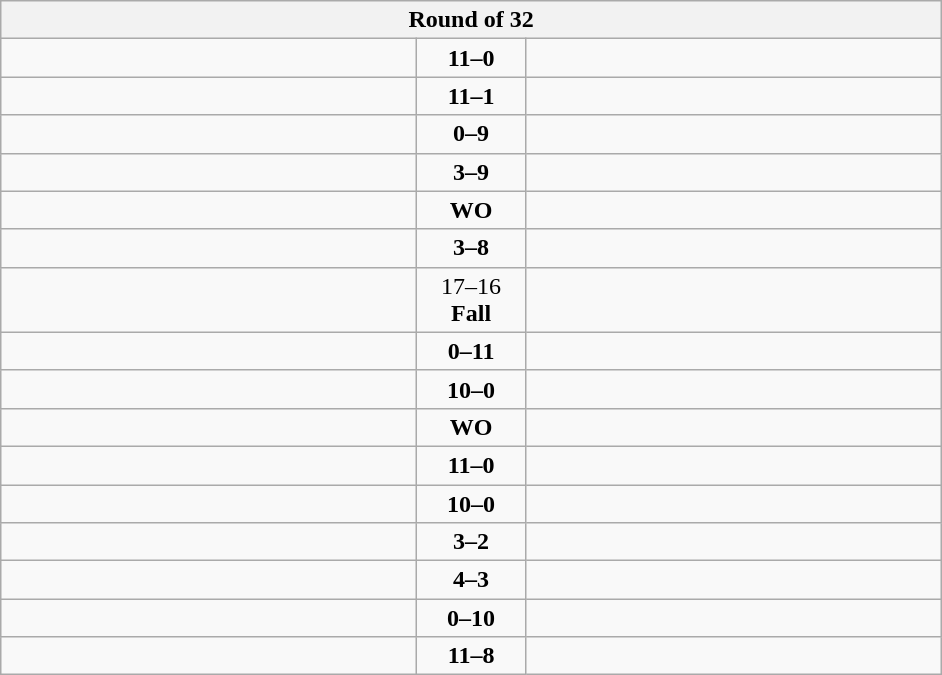<table class="wikitable" style="text-align: center;">
<tr>
<th colspan=3>Round of 32</th>
</tr>
<tr>
<td align=left width="270"><strong></strong></td>
<td align=center width="65"><strong>11–0</strong></td>
<td align=left width="270"></td>
</tr>
<tr>
<td align=left><strong></strong></td>
<td align=center><strong>11–1</strong></td>
<td align=left></td>
</tr>
<tr>
<td align=left></td>
<td align=center><strong>0–9</strong></td>
<td align=left><strong></strong></td>
</tr>
<tr>
<td align=left></td>
<td align=center><strong>3–9</strong></td>
<td align=left><strong></strong></td>
</tr>
<tr>
<td align=left><strong></strong></td>
<td align=center><strong>WO</strong></td>
<td align=left><s></s></td>
</tr>
<tr>
<td align=left></td>
<td align=center><strong>3–8</strong></td>
<td align=left><strong></strong></td>
</tr>
<tr>
<td align=left><strong></strong></td>
<td align=center>17–16 <strong>Fall</strong></td>
<td align=left></td>
</tr>
<tr>
<td align=left></td>
<td align=center><strong>0–11</strong></td>
<td align=left><strong></strong></td>
</tr>
<tr>
<td align=left><strong></strong></td>
<td align=center><strong>10–0</strong></td>
<td align=left></td>
</tr>
<tr>
<td align=left><strong></strong></td>
<td align=center><strong>WO</strong></td>
<td align=left><s></s></td>
</tr>
<tr>
<td align=left><strong></strong></td>
<td align=center><strong>11–0</strong></td>
<td align=left></td>
</tr>
<tr>
<td align=left><strong></strong></td>
<td align=center><strong>10–0</strong></td>
<td align=left></td>
</tr>
<tr>
<td align=left><strong></strong></td>
<td align=center><strong>3–2</strong></td>
<td align=left></td>
</tr>
<tr>
<td align=left><strong></strong></td>
<td align=center><strong>4–3</strong></td>
<td align=left></td>
</tr>
<tr>
<td align=left></td>
<td align=center><strong>0–10</strong></td>
<td align=left><strong></strong></td>
</tr>
<tr>
<td align=left><strong></strong></td>
<td align=center><strong>11–8</strong></td>
<td align=left></td>
</tr>
</table>
